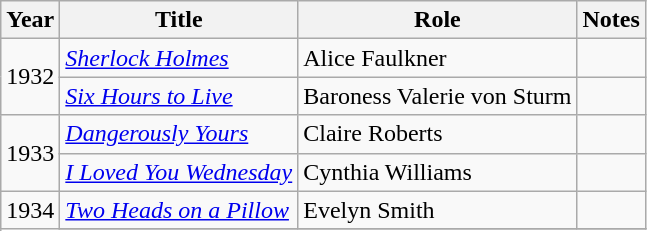<table class="wikitable sortable">
<tr>
<th>Year</th>
<th>Title</th>
<th>Role</th>
<th class = "unsortable">Notes</th>
</tr>
<tr>
<td rowspan=2>1932</td>
<td><em><a href='#'>Sherlock Holmes</a></em></td>
<td>Alice Faulkner</td>
<td></td>
</tr>
<tr>
<td><em><a href='#'>Six Hours to Live</a></em></td>
<td>Baroness Valerie von Sturm</td>
<td></td>
</tr>
<tr>
<td rowspan=2>1933</td>
<td><em><a href='#'>Dangerously Yours</a></em></td>
<td>Claire Roberts</td>
<td></td>
</tr>
<tr>
<td><em><a href='#'>I Loved You Wednesday</a></em></td>
<td>Cynthia Williams</td>
<td></td>
</tr>
<tr>
<td rowspan=2>1934</td>
<td><em><a href='#'>Two Heads on a Pillow</a></em></td>
<td>Evelyn Smith</td>
<td></td>
</tr>
<tr>
</tr>
</table>
